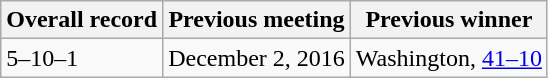<table class="wikitable">
<tr>
<th>Overall record</th>
<th>Previous meeting</th>
<th>Previous winner</th>
</tr>
<tr>
<td>5–10–1</td>
<td>December 2, 2016</td>
<td>Washington, <a href='#'>41–10</a></td>
</tr>
</table>
